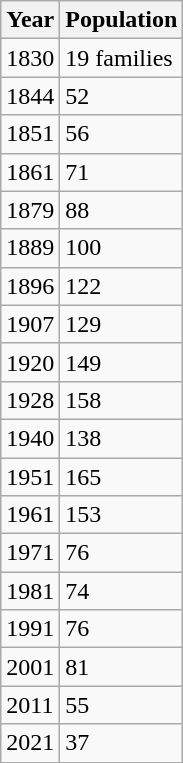<table class=wikitable>
<tr>
<th>Year</th>
<th>Population</th>
</tr>
<tr>
<td>1830</td>
<td>19 families</td>
</tr>
<tr>
<td>1844</td>
<td>52</td>
</tr>
<tr>
<td>1851</td>
<td>56</td>
</tr>
<tr>
<td>1861</td>
<td>71</td>
</tr>
<tr>
<td>1879</td>
<td>88</td>
</tr>
<tr>
<td>1889</td>
<td>100</td>
</tr>
<tr>
<td>1896</td>
<td>122</td>
</tr>
<tr>
<td>1907</td>
<td>129</td>
</tr>
<tr>
<td>1920</td>
<td>149</td>
</tr>
<tr>
<td>1928</td>
<td>158</td>
</tr>
<tr>
<td>1940</td>
<td>138</td>
</tr>
<tr>
<td>1951</td>
<td>165</td>
</tr>
<tr>
<td>1961</td>
<td>153</td>
</tr>
<tr>
<td>1971</td>
<td>76</td>
</tr>
<tr>
<td>1981</td>
<td>74</td>
</tr>
<tr>
<td>1991</td>
<td>76</td>
</tr>
<tr>
<td>2001</td>
<td>81</td>
</tr>
<tr>
<td>2011</td>
<td>55</td>
</tr>
<tr>
<td>2021</td>
<td>37</td>
</tr>
</table>
